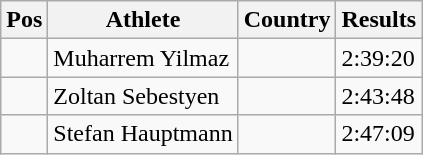<table class="wikitable wikble">
<tr>
<th>Pos</th>
<th>Athlete</th>
<th>Country</th>
<th>Results</th>
</tr>
<tr>
<td align="center"></td>
<td>Muharrem Yilmaz</td>
<td></td>
<td>2:39:20</td>
</tr>
<tr>
<td align="center"></td>
<td>Zoltan Sebestyen</td>
<td></td>
<td>2:43:48</td>
</tr>
<tr>
<td align="center"></td>
<td>Stefan Hauptmann</td>
<td></td>
<td>2:47:09</td>
</tr>
</table>
